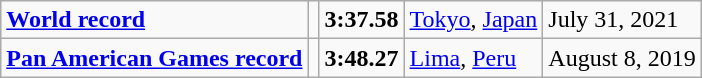<table class="wikitable">
<tr>
<td><strong><a href='#'>World record</a></strong></td>
<td></td>
<td><strong>3:37.58</strong></td>
<td><a href='#'>Tokyo</a>, <a href='#'>Japan</a></td>
<td>July 31, 2021</td>
</tr>
<tr>
<td><strong><a href='#'>Pan American Games record</a></strong></td>
<td></td>
<td><strong>3:48.27</strong></td>
<td><a href='#'>Lima</a>, <a href='#'>Peru</a></td>
<td>August 8, 2019</td>
</tr>
</table>
